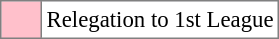<table bgcolor="#f7f8ff" cellpadding="3" cellspacing="0" border="1" style="font-size: 95%; border: gray solid 1px; border-collapse: collapse;text-align:center;">
<tr>
<td style="background: #ffc0cb" width="20"></td>
<td bgcolor="#ffffff" align="left">Relegation to 1st League</td>
</tr>
</table>
